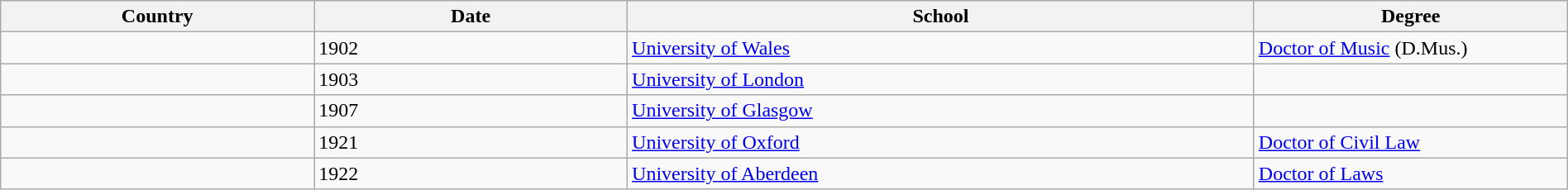<table class="wikitable" width="100%">
<tr>
<th width="20%">Country</th>
<th width="20%">Date</th>
<th width="40%">School</th>
<th width="20%">Degree</th>
</tr>
<tr>
<td></td>
<td>1902</td>
<td><a href='#'>University of Wales</a></td>
<td><a href='#'>Doctor of Music</a> (D.Mus.)</td>
</tr>
<tr>
<td></td>
<td>1903</td>
<td><a href='#'>University of London</a></td>
<td></td>
</tr>
<tr>
<td></td>
<td>1907</td>
<td><a href='#'>University of Glasgow</a></td>
<td></td>
</tr>
<tr>
<td></td>
<td>1921</td>
<td><a href='#'>University of Oxford</a></td>
<td><a href='#'>Doctor of Civil Law</a></td>
</tr>
<tr>
<td></td>
<td>1922</td>
<td><a href='#'>University of Aberdeen</a></td>
<td><a href='#'>Doctor of Laws</a></td>
</tr>
</table>
